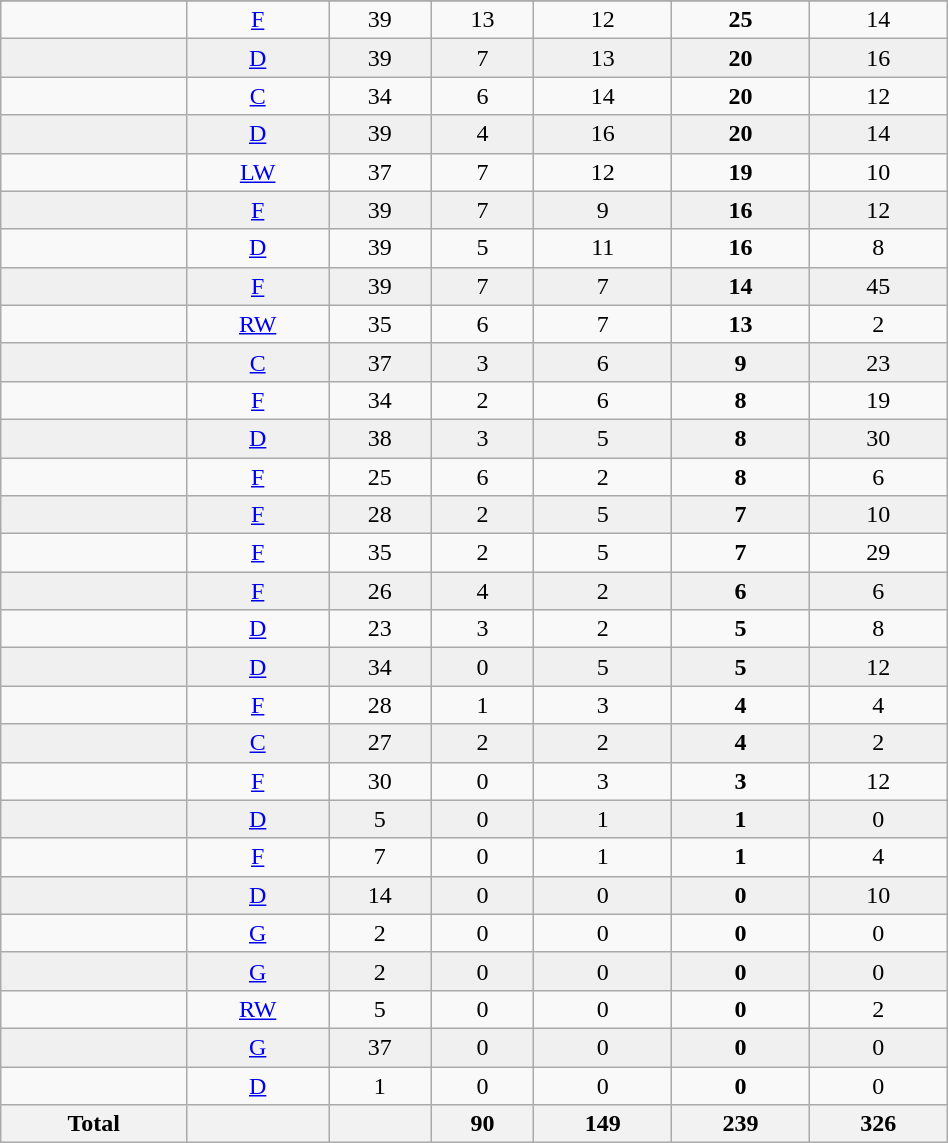<table class="wikitable sortable" width ="50%">
<tr align="center">
</tr>
<tr align="center" bgcolor="">
<td></td>
<td><a href='#'>F</a></td>
<td>39</td>
<td>13</td>
<td>12</td>
<td><strong>25</strong></td>
<td>14</td>
</tr>
<tr align="center" bgcolor="f0f0f0">
<td></td>
<td><a href='#'>D</a></td>
<td>39</td>
<td>7</td>
<td>13</td>
<td><strong>20</strong></td>
<td>16</td>
</tr>
<tr align="center" bgcolor="">
<td></td>
<td><a href='#'>C</a></td>
<td>34</td>
<td>6</td>
<td>14</td>
<td><strong>20</strong></td>
<td>12</td>
</tr>
<tr align="center" bgcolor="f0f0f0">
<td></td>
<td><a href='#'>D</a></td>
<td>39</td>
<td>4</td>
<td>16</td>
<td><strong>20</strong></td>
<td>14</td>
</tr>
<tr align="center" bgcolor="">
<td></td>
<td><a href='#'>LW</a></td>
<td>37</td>
<td>7</td>
<td>12</td>
<td><strong>19</strong></td>
<td>10</td>
</tr>
<tr align="center" bgcolor="f0f0f0">
<td></td>
<td><a href='#'>F</a></td>
<td>39</td>
<td>7</td>
<td>9</td>
<td><strong>16</strong></td>
<td>12</td>
</tr>
<tr align="center" bgcolor="">
<td></td>
<td><a href='#'>D</a></td>
<td>39</td>
<td>5</td>
<td>11</td>
<td><strong>16</strong></td>
<td>8</td>
</tr>
<tr align="center" bgcolor="f0f0f0">
<td></td>
<td><a href='#'>F</a></td>
<td>39</td>
<td>7</td>
<td>7</td>
<td><strong>14</strong></td>
<td>45</td>
</tr>
<tr align="center" bgcolor="">
<td></td>
<td><a href='#'>RW</a></td>
<td>35</td>
<td>6</td>
<td>7</td>
<td><strong>13</strong></td>
<td>2</td>
</tr>
<tr align="center" bgcolor="f0f0f0">
<td></td>
<td><a href='#'>C</a></td>
<td>37</td>
<td>3</td>
<td>6</td>
<td><strong>9</strong></td>
<td>23</td>
</tr>
<tr align="center" bgcolor="">
<td></td>
<td><a href='#'>F</a></td>
<td>34</td>
<td>2</td>
<td>6</td>
<td><strong>8</strong></td>
<td>19</td>
</tr>
<tr align="center" bgcolor="f0f0f0">
<td></td>
<td><a href='#'>D</a></td>
<td>38</td>
<td>3</td>
<td>5</td>
<td><strong>8</strong></td>
<td>30</td>
</tr>
<tr align="center" bgcolor="">
<td></td>
<td><a href='#'>F</a></td>
<td>25</td>
<td>6</td>
<td>2</td>
<td><strong>8</strong></td>
<td>6</td>
</tr>
<tr align="center" bgcolor="f0f0f0">
<td></td>
<td><a href='#'>F</a></td>
<td>28</td>
<td>2</td>
<td>5</td>
<td><strong>7</strong></td>
<td>10</td>
</tr>
<tr align="center" bgcolor="">
<td></td>
<td><a href='#'>F</a></td>
<td>35</td>
<td>2</td>
<td>5</td>
<td><strong>7</strong></td>
<td>29</td>
</tr>
<tr align="center" bgcolor="f0f0f0">
<td></td>
<td><a href='#'>F</a></td>
<td>26</td>
<td>4</td>
<td>2</td>
<td><strong>6</strong></td>
<td>6</td>
</tr>
<tr align="center" bgcolor="">
<td></td>
<td><a href='#'>D</a></td>
<td>23</td>
<td>3</td>
<td>2</td>
<td><strong>5</strong></td>
<td>8</td>
</tr>
<tr align="center" bgcolor="f0f0f0">
<td></td>
<td><a href='#'>D</a></td>
<td>34</td>
<td>0</td>
<td>5</td>
<td><strong>5</strong></td>
<td>12</td>
</tr>
<tr align="center" bgcolor="">
<td></td>
<td><a href='#'>F</a></td>
<td>28</td>
<td>1</td>
<td>3</td>
<td><strong>4</strong></td>
<td>4</td>
</tr>
<tr align="center" bgcolor="f0f0f0">
<td></td>
<td><a href='#'>C</a></td>
<td>27</td>
<td>2</td>
<td>2</td>
<td><strong>4</strong></td>
<td>2</td>
</tr>
<tr align="center" bgcolor="">
<td></td>
<td><a href='#'>F</a></td>
<td>30</td>
<td>0</td>
<td>3</td>
<td><strong>3</strong></td>
<td>12</td>
</tr>
<tr align="center" bgcolor="f0f0f0">
<td></td>
<td><a href='#'>D</a></td>
<td>5</td>
<td>0</td>
<td>1</td>
<td><strong>1</strong></td>
<td>0</td>
</tr>
<tr align="center" bgcolor="">
<td></td>
<td><a href='#'>F</a></td>
<td>7</td>
<td>0</td>
<td>1</td>
<td><strong>1</strong></td>
<td>4</td>
</tr>
<tr align="center" bgcolor="f0f0f0">
<td></td>
<td><a href='#'>D</a></td>
<td>14</td>
<td>0</td>
<td>0</td>
<td><strong>0</strong></td>
<td>10</td>
</tr>
<tr align="center" bgcolor="">
<td></td>
<td><a href='#'>G</a></td>
<td>2</td>
<td>0</td>
<td>0</td>
<td><strong>0</strong></td>
<td>0</td>
</tr>
<tr align="center" bgcolor="f0f0f0">
<td></td>
<td><a href='#'>G</a></td>
<td>2</td>
<td>0</td>
<td>0</td>
<td><strong>0</strong></td>
<td>0</td>
</tr>
<tr align="center" bgcolor="">
<td></td>
<td><a href='#'>RW</a></td>
<td>5</td>
<td>0</td>
<td>0</td>
<td><strong>0</strong></td>
<td>2</td>
</tr>
<tr align="center" bgcolor="f0f0f0">
<td></td>
<td><a href='#'>G</a></td>
<td>37</td>
<td>0</td>
<td>0</td>
<td><strong>0</strong></td>
<td>0</td>
</tr>
<tr align="center" bgcolor="">
<td></td>
<td><a href='#'>D</a></td>
<td>1</td>
<td>0</td>
<td>0</td>
<td><strong>0</strong></td>
<td>0</td>
</tr>
<tr>
<th>Total</th>
<th></th>
<th></th>
<th>90</th>
<th>149</th>
<th>239</th>
<th>326</th>
</tr>
</table>
